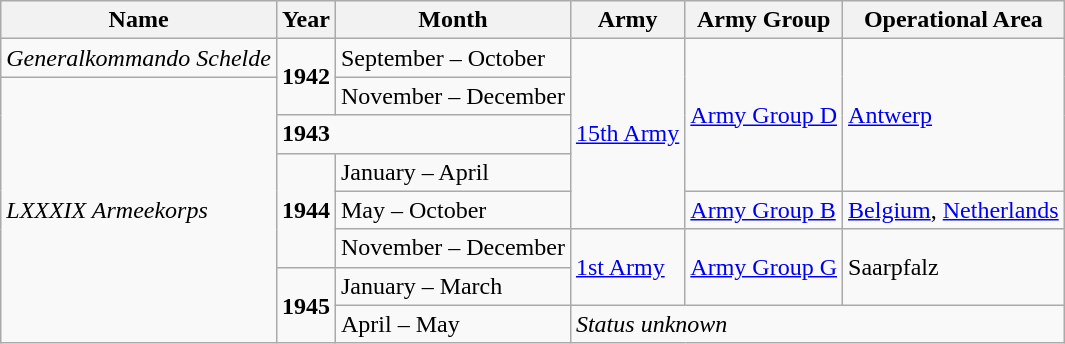<table class="wikitable">
<tr>
<th>Name</th>
<th>Year</th>
<th>Month</th>
<th>Army</th>
<th>Army Group</th>
<th>Operational Area</th>
</tr>
<tr>
<td><em>Generalkommando Schelde</em></td>
<td rowspan="2"><strong>1942</strong></td>
<td>September – October</td>
<td rowspan="5"><a href='#'>15th Army</a></td>
<td rowspan="4"><a href='#'>Army Group D</a></td>
<td rowspan="4"><a href='#'>Antwerp</a></td>
</tr>
<tr>
<td rowspan="7"><em>LXXXIX Armeekorps</em></td>
<td>November – December</td>
</tr>
<tr>
<td colspan="2"><strong>1943</strong></td>
</tr>
<tr>
<td rowspan="3"><strong>1944</strong></td>
<td>January – April</td>
</tr>
<tr>
<td>May – October</td>
<td><a href='#'>Army Group B</a></td>
<td><a href='#'>Belgium</a>, <a href='#'>Netherlands</a></td>
</tr>
<tr>
<td>November – December</td>
<td rowspan="2"><a href='#'>1st Army</a></td>
<td rowspan="2"><a href='#'>Army Group G</a></td>
<td rowspan="2">Saarpfalz</td>
</tr>
<tr>
<td rowspan="2"><strong>1945</strong></td>
<td>January – March</td>
</tr>
<tr>
<td>April – May</td>
<td colspan="3"><em>Status unknown</em></td>
</tr>
</table>
